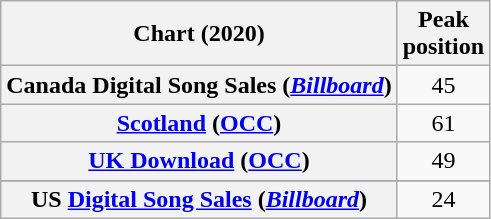<table class="wikitable sortable plainrowheaders" style="text-align:center">
<tr>
<th scope="col">Chart (2020)</th>
<th scope="col">Peak<br> position</th>
</tr>
<tr>
<th scope="row">Canada Digital Song Sales (<em><a href='#'>Billboard</a></em>)</th>
<td>45</td>
</tr>
<tr>
<th scope="row"><a href='#'>Scotland</a> (<a href='#'>OCC</a>)</th>
<td>61</td>
</tr>
<tr>
<th scope="row"><a href='#'>UK Download</a> (<a href='#'>OCC</a>)</th>
<td>49</td>
</tr>
<tr>
</tr>
<tr>
<th scope="row">US <a href='#'>Digital Song Sales</a> (<em><a href='#'>Billboard</a></em>)</th>
<td>24</td>
</tr>
</table>
